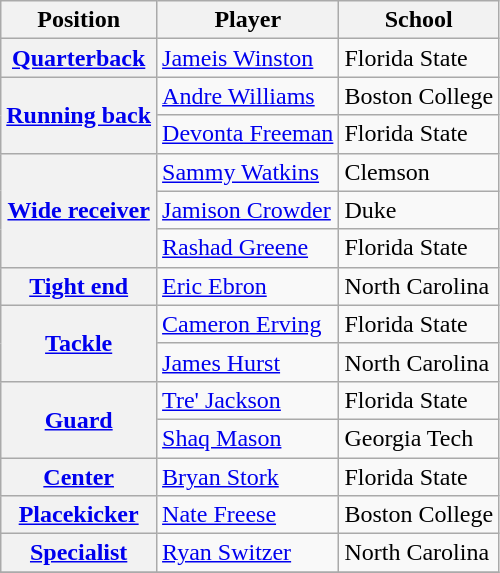<table class="wikitable">
<tr>
<th>Position</th>
<th>Player</th>
<th>School</th>
</tr>
<tr>
<th rowspan="1"><a href='#'>Quarterback</a></th>
<td><a href='#'>Jameis Winston</a></td>
<td>Florida State</td>
</tr>
<tr>
<th rowspan="2"><a href='#'>Running back</a></th>
<td><a href='#'>Andre Williams</a></td>
<td>Boston College</td>
</tr>
<tr>
<td><a href='#'>Devonta Freeman</a></td>
<td>Florida State</td>
</tr>
<tr>
<th rowspan="3"><a href='#'>Wide receiver</a></th>
<td><a href='#'>Sammy Watkins</a></td>
<td>Clemson</td>
</tr>
<tr>
<td><a href='#'>Jamison Crowder</a></td>
<td>Duke</td>
</tr>
<tr>
<td><a href='#'>Rashad Greene</a></td>
<td>Florida State</td>
</tr>
<tr>
<th rowspan="1"><a href='#'>Tight end</a></th>
<td><a href='#'>Eric Ebron</a></td>
<td>North Carolina</td>
</tr>
<tr>
<th rowspan="2"><a href='#'>Tackle</a></th>
<td><a href='#'>Cameron Erving</a></td>
<td>Florida State</td>
</tr>
<tr>
<td><a href='#'>James Hurst</a></td>
<td>North Carolina</td>
</tr>
<tr>
<th rowspan="2"><a href='#'>Guard</a></th>
<td><a href='#'>Tre' Jackson</a></td>
<td>Florida State</td>
</tr>
<tr>
<td><a href='#'>Shaq Mason</a></td>
<td>Georgia Tech</td>
</tr>
<tr>
<th rowspan="1"><a href='#'>Center</a></th>
<td><a href='#'>Bryan Stork</a></td>
<td>Florida State</td>
</tr>
<tr>
<th rowspan="1"><a href='#'>Placekicker</a></th>
<td><a href='#'>Nate Freese</a></td>
<td>Boston College</td>
</tr>
<tr>
<th rowspan="1"><a href='#'>Specialist</a></th>
<td><a href='#'>Ryan Switzer</a></td>
<td>North Carolina</td>
</tr>
<tr>
</tr>
</table>
